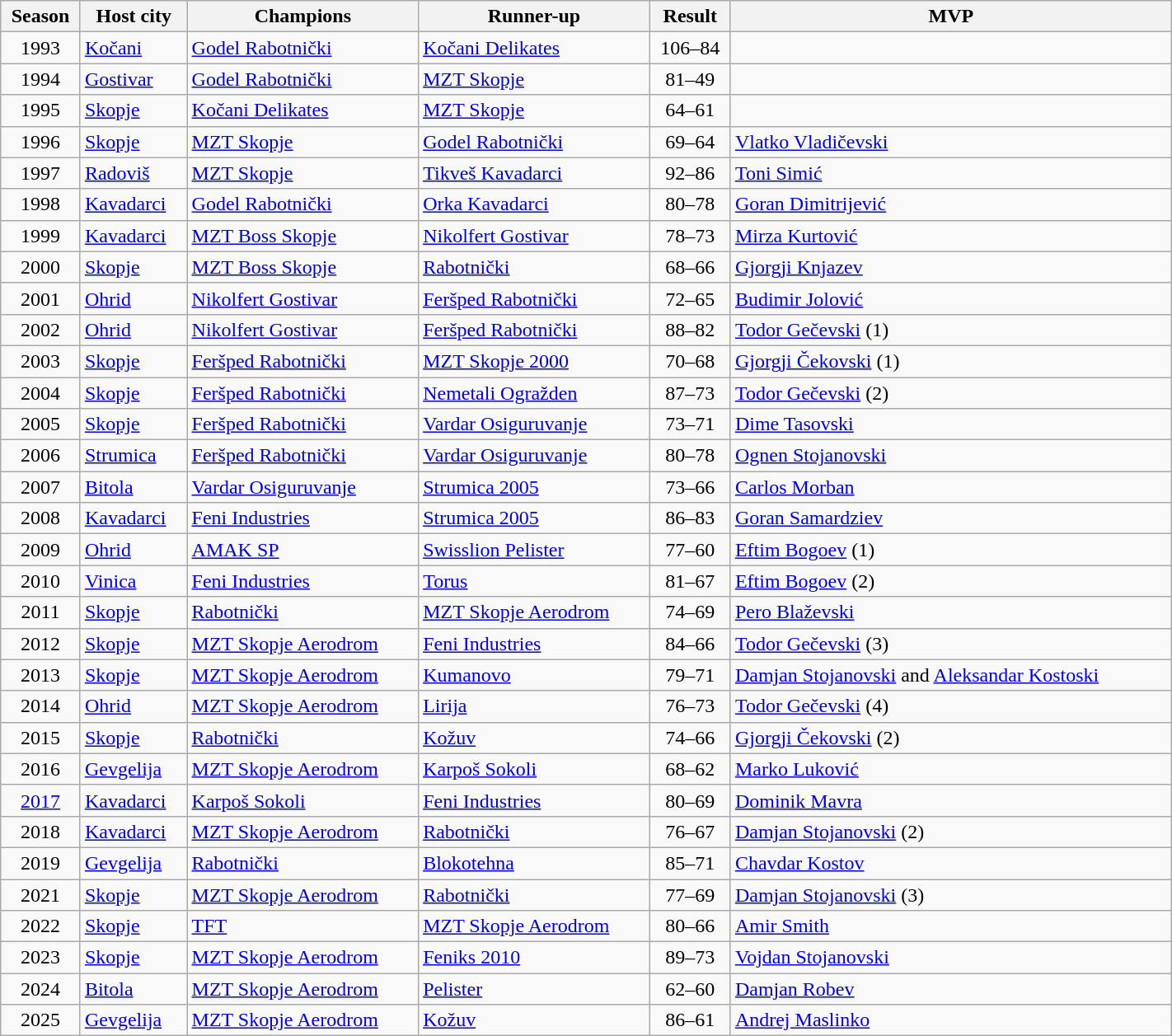<table class="wikitable" style="border-collapse:collapse; text-align:left" width="75%">
<tr style="background:#f0f6fa;">
<th>Season</th>
<th>Host city</th>
<th>Champions</th>
<th>Runner-up</th>
<th>Result</th>
<th>MVP</th>
</tr>
<tr>
<td align="center">1993</td>
<td><a href='#'>Kočani</a></td>
<td><a href='#'>Godel Rabotnički</a></td>
<td><a href='#'>Kočani Delikates</a></td>
<td align="center">106–84</td>
<td></td>
</tr>
<tr>
<td align="center">1994</td>
<td><a href='#'>Gostivar</a></td>
<td><a href='#'>Godel Rabotnički</a></td>
<td><a href='#'>MZT Skopje</a></td>
<td align="center">81–49</td>
<td></td>
</tr>
<tr>
<td align="center">1995</td>
<td><a href='#'>Skopje</a></td>
<td><a href='#'>Kočani Delikates</a></td>
<td><a href='#'>MZT Skopje</a></td>
<td align="center">64–61</td>
<td></td>
</tr>
<tr>
<td align="center">1996</td>
<td><a href='#'>Skopje</a></td>
<td><a href='#'>MZT Skopje</a></td>
<td><a href='#'>Godel Rabotnički</a></td>
<td align="center">69–64</td>
<td> <a href='#'>Vlatko Vladičevski</a></td>
</tr>
<tr>
<td align="center">1997</td>
<td><a href='#'>Radoviš</a></td>
<td><a href='#'>MZT Skopje</a></td>
<td><a href='#'>Tikveš Kavadarci</a></td>
<td align="center">92–86</td>
<td> <a href='#'>Toni Simić</a></td>
</tr>
<tr>
<td align="center">1998</td>
<td><a href='#'>Kavadarci</a></td>
<td><a href='#'>Godel Rabotnički</a></td>
<td><a href='#'>Orka Kavadarci</a></td>
<td align="center">80–78</td>
<td> <a href='#'>Goran Dimitrijević</a></td>
</tr>
<tr>
<td align="center">1999</td>
<td><a href='#'>Kavadarci</a></td>
<td><a href='#'>MZT Boss Skopje</a></td>
<td><a href='#'>Nikolfert Gostivar</a></td>
<td align="center">78–73</td>
<td> <a href='#'>Mirza Kurtović</a></td>
</tr>
<tr>
<td align="center">2000</td>
<td><a href='#'>Skopje</a></td>
<td><a href='#'>MZT Boss Skopje</a></td>
<td><a href='#'>Rabotnički</a></td>
<td align="center">68–66</td>
<td> <a href='#'>Gjorgji Knjazev</a></td>
</tr>
<tr>
<td align="center">2001</td>
<td><a href='#'>Ohrid</a></td>
<td><a href='#'>Nikolfert Gostivar</a></td>
<td><a href='#'>Feršped Rabotnički</a></td>
<td align="center">72–65</td>
<td> <a href='#'>Budimir Jolović</a></td>
</tr>
<tr>
<td align="center">2002</td>
<td><a href='#'>Ohrid</a></td>
<td><a href='#'>Nikolfert Gostivar</a></td>
<td><a href='#'>Feršped Rabotnički</a></td>
<td align="center">88–82</td>
<td> <a href='#'>Todor Gečevski</a> (1)</td>
</tr>
<tr>
<td align="center">2003</td>
<td><a href='#'>Skopje</a></td>
<td><a href='#'>Feršped Rabotnički</a></td>
<td><a href='#'>MZT Skopje 2000</a></td>
<td align="center">70–68</td>
<td> <a href='#'>Gjorgji Čekovski</a> (1)</td>
</tr>
<tr>
<td align="center">2004</td>
<td><a href='#'>Skopje</a></td>
<td><a href='#'>Feršped Rabotnički</a></td>
<td><a href='#'>Nemetali Ogražden</a></td>
<td align="center">87–73</td>
<td> <a href='#'>Todor Gečevski</a> (2)</td>
</tr>
<tr>
<td align="center">2005</td>
<td><a href='#'>Skopje</a></td>
<td><a href='#'>Feršped Rabotnički</a></td>
<td><a href='#'>Vardar Osiguruvanje</a></td>
<td align="center">73–71</td>
<td> <a href='#'>Dime Tasovski</a></td>
</tr>
<tr>
<td align="center">2006</td>
<td><a href='#'>Strumica</a></td>
<td><a href='#'>Feršped Rabotnički</a></td>
<td><a href='#'>Vardar Osiguruvanje</a></td>
<td align="center">80–78</td>
<td> <a href='#'>Ognen Stojanovski</a></td>
</tr>
<tr>
<td align="center">2007</td>
<td><a href='#'>Bitola</a></td>
<td><a href='#'>Vardar Osiguruvanje</a></td>
<td><a href='#'>Strumica 2005</a></td>
<td align="center">73–66</td>
<td> <a href='#'>Carlos Morban</a></td>
</tr>
<tr>
<td align="center">2008</td>
<td><a href='#'>Kavadarci</a></td>
<td><a href='#'>Feni Industries</a></td>
<td><a href='#'>Strumica 2005</a></td>
<td align="center">86–83</td>
<td> <a href='#'>Goran Samardziev</a></td>
</tr>
<tr>
<td align="center">2009</td>
<td><a href='#'>Ohrid</a></td>
<td><a href='#'>AMAK SP</a></td>
<td><a href='#'>Swisslion Pelister</a></td>
<td align="center">77–60</td>
<td> <a href='#'>Eftim Bogoev</a> (1)</td>
</tr>
<tr>
<td align="center">2010</td>
<td><a href='#'>Vinica</a></td>
<td><a href='#'>Feni Industries</a></td>
<td><a href='#'>Torus</a></td>
<td align="center">81–67</td>
<td> <a href='#'>Eftim Bogoev</a> (2)</td>
</tr>
<tr>
<td align="center">2011</td>
<td><a href='#'>Skopje</a></td>
<td><a href='#'>Rabotnički</a></td>
<td><a href='#'>MZT Skopje Aerodrom</a></td>
<td align="center">74–69</td>
<td> <a href='#'>Pero Blaževski</a></td>
</tr>
<tr>
<td align="center">2012</td>
<td><a href='#'>Skopje</a></td>
<td><a href='#'>MZT Skopje Aerodrom</a></td>
<td><a href='#'>Feni Industries</a></td>
<td align="center">84–66</td>
<td> <a href='#'>Todor Gečevski</a> (3)</td>
</tr>
<tr>
<td align="center">2013</td>
<td><a href='#'>Skopje</a></td>
<td><a href='#'>MZT Skopje Aerodrom</a></td>
<td><a href='#'>Kumanovo</a></td>
<td align="center">79–71</td>
<td> <a href='#'>Damjan Stojanovski</a> and <a href='#'>Aleksandar Kostoski</a></td>
</tr>
<tr>
<td align="center">2014</td>
<td><a href='#'>Ohrid</a></td>
<td><a href='#'>MZT Skopje Aerodrom</a></td>
<td><a href='#'>Lirija</a></td>
<td align="center">76–73</td>
<td> <a href='#'>Todor Gečevski</a> (4)</td>
</tr>
<tr>
<td align="center">2015</td>
<td><a href='#'>Skopje</a></td>
<td><a href='#'>Rabotnički</a></td>
<td><a href='#'>Kožuv</a></td>
<td align="center">74–66</td>
<td> <a href='#'>Gjorgji Čekovski</a> (2)</td>
</tr>
<tr>
<td align="center">2016</td>
<td><a href='#'>Gevgelija</a></td>
<td><a href='#'>MZT Skopje Aerodrom</a></td>
<td><a href='#'>Karpoš Sokoli</a></td>
<td align="center">68–62</td>
<td> <a href='#'>Marko Luković</a></td>
</tr>
<tr>
<td align="center"><a href='#'>2017</a></td>
<td><a href='#'>Kavadarci</a></td>
<td><a href='#'>Karpoš Sokoli</a></td>
<td><a href='#'>Feni Industries</a></td>
<td align="center">80–69</td>
<td> <a href='#'>Dominik Mavra</a></td>
</tr>
<tr>
<td align="center">2018</td>
<td><a href='#'>Kavadarci</a></td>
<td><a href='#'>MZT Skopje Aerodrom</a></td>
<td><a href='#'>Rabotnički</a></td>
<td align="center">76–67</td>
<td> <a href='#'>Damjan Stojanovski</a> (2)</td>
</tr>
<tr>
<td align="center">2019</td>
<td><a href='#'>Gevgelija</a></td>
<td><a href='#'>Rabotnički</a></td>
<td><a href='#'>Blokotehna</a></td>
<td align="center">85–71</td>
<td> <a href='#'>Chavdar Kostov</a></td>
</tr>
<tr>
<td align="center">2021</td>
<td><a href='#'>Skopje</a></td>
<td><a href='#'>MZT Skopje Aerodrom</a></td>
<td><a href='#'>Rabotnički</a></td>
<td align="center">77–69</td>
<td> <a href='#'>Damjan Stojanovski</a> (3)</td>
</tr>
<tr>
<td align="center">2022</td>
<td><a href='#'>Skopje</a></td>
<td><a href='#'>TFT</a></td>
<td><a href='#'>MZT Skopje Aerodrom</a></td>
<td align="center">80–66</td>
<td> <a href='#'>Amir Smith</a></td>
</tr>
<tr>
<td align="center">2023</td>
<td><a href='#'>Skopje</a></td>
<td><a href='#'>MZT Skopje Aerodrom</a></td>
<td><a href='#'>Feniks 2010</a></td>
<td align="center">89–73</td>
<td> <a href='#'>Vojdan Stojanovski</a></td>
</tr>
<tr>
<td align="center">2024</td>
<td><a href='#'>Bitola</a></td>
<td><a href='#'>MZT Skopje Aerodrom</a></td>
<td><a href='#'>Pelister</a></td>
<td align="center">62–60</td>
<td> <a href='#'>Damjan Robev</a></td>
</tr>
<tr>
<td align="center">2025</td>
<td><a href='#'>Gevgelija</a></td>
<td><a href='#'>MZT Skopje Aerodrom</a></td>
<td><a href='#'>Kožuv</a></td>
<td align="center">86–61</td>
<td> <a href='#'>Andrej Maslinko</a></td>
</tr>
</table>
